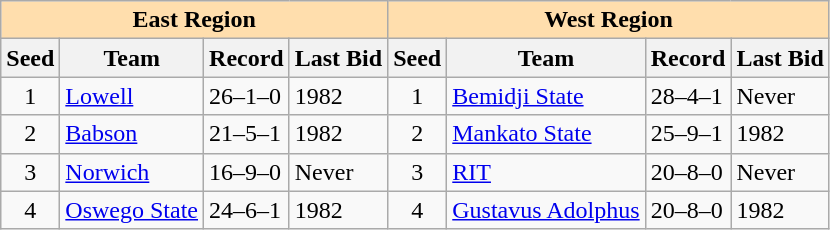<table class=wikitable>
<tr>
<th colspan="4" style="background:#ffdead;">East Region</th>
<th colspan="4" style="background:#ffdead;">West Region</th>
</tr>
<tr>
<th>Seed</th>
<th>Team</th>
<th>Record</th>
<th>Last Bid</th>
<th>Seed</th>
<th>Team</th>
<th>Record</th>
<th>Last Bid</th>
</tr>
<tr>
<td align=center>1</td>
<td><a href='#'>Lowell</a></td>
<td>26–1–0</td>
<td>1982</td>
<td align=center>1</td>
<td><a href='#'>Bemidji State</a></td>
<td>28–4–1</td>
<td>Never</td>
</tr>
<tr>
<td align=center>2</td>
<td><a href='#'>Babson</a></td>
<td>21–5–1</td>
<td>1982</td>
<td align=center>2</td>
<td><a href='#'>Mankato State</a></td>
<td>25–9–1</td>
<td>1982</td>
</tr>
<tr>
<td align=center>3</td>
<td><a href='#'>Norwich</a></td>
<td>16–9–0</td>
<td>Never</td>
<td align=center>3</td>
<td><a href='#'>RIT</a></td>
<td>20–8–0</td>
<td>Never</td>
</tr>
<tr>
<td align=center>4</td>
<td><a href='#'>Oswego State</a></td>
<td>24–6–1</td>
<td>1982</td>
<td align=center>4</td>
<td><a href='#'>Gustavus Adolphus</a></td>
<td>20–8–0</td>
<td>1982</td>
</tr>
</table>
